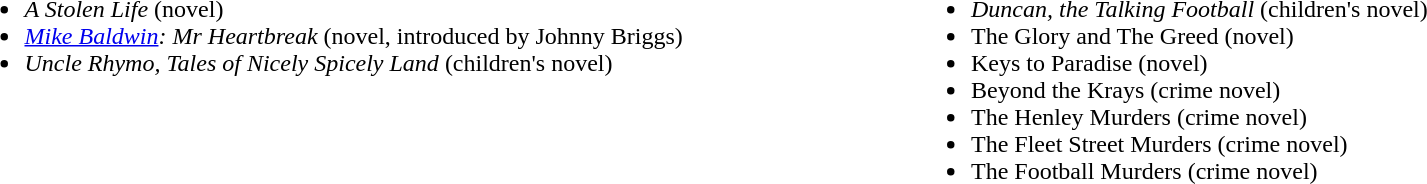<table width=100%>
<tr valign=top>
<td width=50%><br><ul><li><em>A Stolen Life</em> (novel)</li><li><em><a href='#'>Mike Baldwin</a>: Mr Heartbreak</em> (novel, introduced by Johnny Briggs)</li><li><em>Uncle Rhymo, Tales of Nicely Spicely Land</em> (children's novel)</li></ul></td>
<td width=50%><br><ul><li><em>Duncan, the Talking Football</em> (children's novel)</li><li>The Glory and The Greed (novel)</li><li>Keys to Paradise (novel)</li><li>Beyond the Krays (crime novel)</li><li>The Henley Murders (crime novel)</li><li>The Fleet Street Murders (crime novel)</li><li>The Football Murders (crime novel)</li></ul></td>
</tr>
</table>
